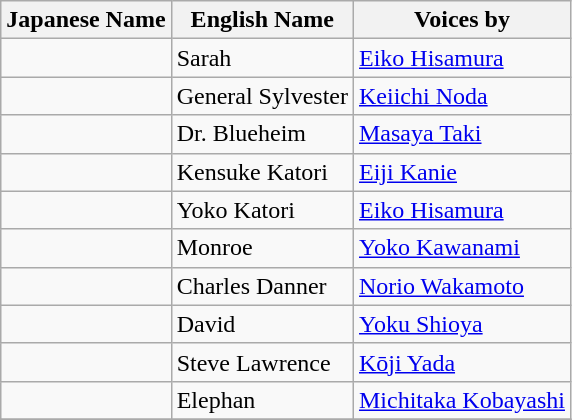<table class="wikitable">
<tr>
<th>Japanese Name</th>
<th>English Name</th>
<th>Voices by</th>
</tr>
<tr>
<td></td>
<td>Sarah</td>
<td><a href='#'>Eiko Hisamura</a></td>
</tr>
<tr>
<td></td>
<td>General Sylvester</td>
<td><a href='#'>Keiichi Noda</a></td>
</tr>
<tr>
<td></td>
<td>Dr. Blueheim</td>
<td><a href='#'>Masaya Taki</a></td>
</tr>
<tr>
<td></td>
<td>Kensuke Katori</td>
<td><a href='#'>Eiji Kanie</a></td>
</tr>
<tr>
<td></td>
<td>Yoko Katori</td>
<td><a href='#'>Eiko Hisamura</a></td>
</tr>
<tr>
<td></td>
<td>Monroe</td>
<td><a href='#'>Yoko Kawanami</a></td>
</tr>
<tr>
<td></td>
<td>Charles Danner</td>
<td><a href='#'>Norio Wakamoto</a></td>
</tr>
<tr>
<td></td>
<td>David</td>
<td><a href='#'>Yoku Shioya</a></td>
</tr>
<tr>
<td></td>
<td>Steve Lawrence</td>
<td><a href='#'>Kōji Yada</a></td>
</tr>
<tr>
<td></td>
<td>Elephan</td>
<td><a href='#'>Michitaka Kobayashi</a></td>
</tr>
<tr>
</tr>
</table>
